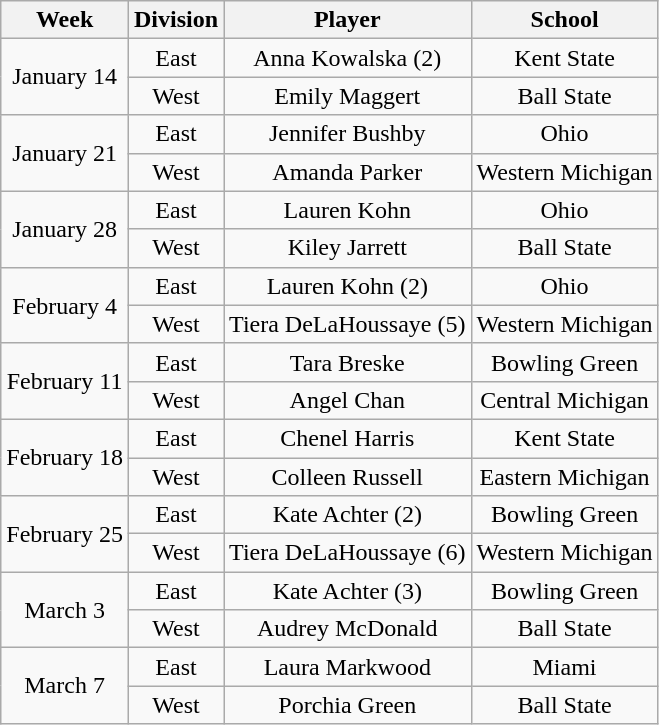<table class="wikitable" style="text-align:center;">
<tr>
<th>Week</th>
<th>Division</th>
<th>Player</th>
<th>School</th>
</tr>
<tr>
<td rowspan=2>January 14</td>
<td>East</td>
<td>Anna Kowalska (2)</td>
<td>Kent State</td>
</tr>
<tr>
<td>West</td>
<td>Emily Maggert</td>
<td>Ball State</td>
</tr>
<tr>
<td rowspan=2>January 21</td>
<td>East</td>
<td>Jennifer Bushby</td>
<td>Ohio</td>
</tr>
<tr>
<td>West</td>
<td>Amanda Parker</td>
<td>Western Michigan</td>
</tr>
<tr>
<td rowspan=2>January 28</td>
<td>East</td>
<td>Lauren Kohn</td>
<td>Ohio</td>
</tr>
<tr>
<td>West</td>
<td>Kiley Jarrett</td>
<td>Ball State</td>
</tr>
<tr>
<td rowspan=2>February 4</td>
<td>East</td>
<td>Lauren Kohn (2)</td>
<td>Ohio</td>
</tr>
<tr>
<td>West</td>
<td>Tiera DeLaHoussaye (5)</td>
<td>Western Michigan</td>
</tr>
<tr>
<td rowspan=2>February 11</td>
<td>East</td>
<td>Tara Breske</td>
<td>Bowling Green</td>
</tr>
<tr>
<td>West</td>
<td>Angel Chan</td>
<td>Central Michigan</td>
</tr>
<tr>
<td rowspan=2>February 18</td>
<td>East</td>
<td>Chenel Harris</td>
<td>Kent State</td>
</tr>
<tr>
<td>West</td>
<td>Colleen Russell</td>
<td>Eastern Michigan</td>
</tr>
<tr>
<td rowspan=2>February 25</td>
<td>East</td>
<td>Kate Achter (2)</td>
<td>Bowling Green</td>
</tr>
<tr>
<td>West</td>
<td>Tiera DeLaHoussaye (6)</td>
<td>Western Michigan</td>
</tr>
<tr>
<td rowspan=2>March 3</td>
<td>East</td>
<td>Kate Achter (3)</td>
<td>Bowling Green</td>
</tr>
<tr>
<td>West</td>
<td>Audrey McDonald</td>
<td>Ball State</td>
</tr>
<tr>
<td rowspan=2>March 7</td>
<td>East</td>
<td>Laura Markwood</td>
<td>Miami</td>
</tr>
<tr>
<td>West</td>
<td>Porchia Green</td>
<td>Ball State</td>
</tr>
</table>
